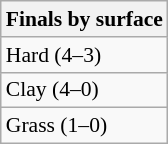<table class=wikitable style=font-size:90%>
<tr>
<th>Finals by surface</th>
</tr>
<tr>
<td>Hard (4–3)</td>
</tr>
<tr>
<td>Clay (4–0)</td>
</tr>
<tr>
<td>Grass (1–0)</td>
</tr>
</table>
